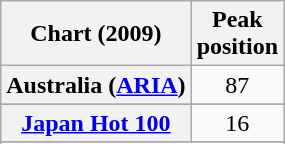<table class="wikitable sortable plainrowheaders">
<tr>
<th>Chart (2009)</th>
<th>Peak<br>position</th>
</tr>
<tr>
<th scope="row">Australia (<a href='#'>ARIA</a>)</th>
<td align="center">87</td>
</tr>
<tr>
</tr>
<tr>
<th scope="row"><a href='#'>Japan Hot 100</a></th>
<td align="center">16</td>
</tr>
<tr>
</tr>
<tr>
</tr>
<tr>
</tr>
</table>
